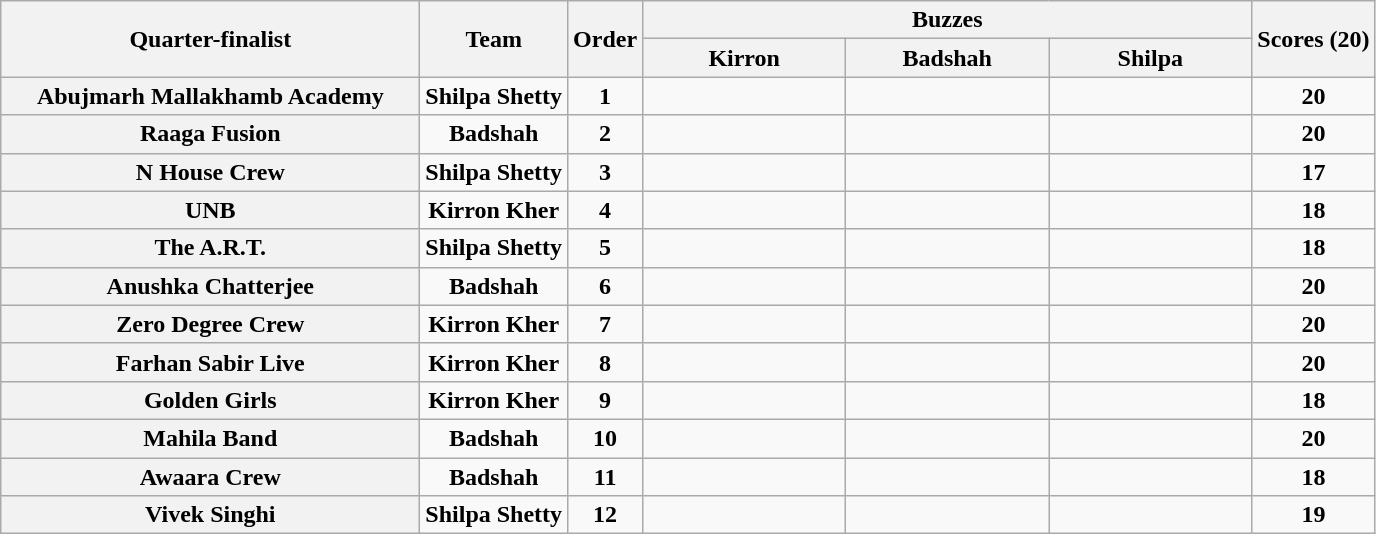<table class="wikitable plainrowheaders sortable" style="text-align:center;">
<tr>
<th rowspan="2" class="unsortable" scope="col" style="width:17em;">Quarter-finalist</th>
<th rowspan="2">Team</th>
<th rowspan="2" scope="col" style="width:1em;">Order</th>
<th colspan="3" class="unsortable" scope="col" style="width:24em;">Buzzes</th>
<th rowspan="2">Scores (20)</th>
</tr>
<tr>
<th class="unsortable" scope="col" style="width:8em;">Kirron</th>
<th class="unsortable" scope="col" style="width:8em;">Badshah</th>
<th class="unsortable" scope="col" style="width:8em;">Shilpa</th>
</tr>
<tr>
<th scope="row"><strong>Abujmarh Mallakhamb Academy</strong></th>
<td><strong>Shilpa Shetty</strong></td>
<td><strong>1</strong></td>
<td style="text-align:center;"><strong></strong></td>
<td style="text-align:center;"></td>
<td><strong></strong></td>
<td><strong>20</strong></td>
</tr>
<tr>
<th scope="row"><strong>Raaga Fusion</strong></th>
<td><strong>Badshah</strong></td>
<td><strong>2</strong></td>
<td><strong></strong></td>
<td></td>
<td></td>
<td><strong>20</strong></td>
</tr>
<tr>
<th scope="row"><strong>N House Crew</strong></th>
<td><strong>Shilpa Shetty</strong></td>
<td><strong>3</strong></td>
<td></td>
<td><strong></strong></td>
<td></td>
<td><strong>17</strong></td>
</tr>
<tr>
<th scope="row"><strong>UNB</strong></th>
<td><strong>Kirron Kher</strong></td>
<td><strong>4</strong></td>
<td><strong></strong></td>
<td></td>
<td></td>
<td><strong>18</strong></td>
</tr>
<tr>
<th scope="row"><strong>The A.R.T.</strong></th>
<td><strong>Shilpa Shetty</strong></td>
<td><strong>5</strong></td>
<td><strong></strong></td>
<td></td>
<td></td>
<td><strong>18</strong></td>
</tr>
<tr>
<th scope="row"><strong>Anushka Chatterjee</strong></th>
<td><strong>Badshah</strong></td>
<td><strong>6</strong></td>
<td><strong></strong></td>
<td></td>
<td></td>
<td><strong>20</strong></td>
</tr>
<tr>
<th scope="row"><strong>Zero Degree Crew</strong></th>
<td><strong>Kirron Kher</strong></td>
<td><strong>7</strong></td>
<td><strong></strong></td>
<td></td>
<td></td>
<td><strong>20</strong></td>
</tr>
<tr>
<th scope="row"><strong>Farhan Sabir Live</strong></th>
<td><strong>Kirron Kher</strong></td>
<td><strong>8</strong></td>
<td><strong></strong></td>
<td></td>
<td></td>
<td><strong>20</strong></td>
</tr>
<tr>
<th scope="row"><strong>Golden Girls</strong></th>
<td><strong>Kirron Kher</strong></td>
<td><strong>9</strong></td>
<td><strong></strong></td>
<td></td>
<td></td>
<td><strong>18</strong></td>
</tr>
<tr>
<th scope="row"><strong>Mahila Band</strong></th>
<td><strong>Badshah</strong></td>
<td><strong>10</strong></td>
<td><strong></strong></td>
<td></td>
<td></td>
<td><strong>20</strong></td>
</tr>
<tr>
<th scope="row"><strong>Awaara Crew</strong></th>
<td><strong>Badshah</strong></td>
<td><strong>11</strong></td>
<td></td>
<td><strong></strong></td>
<td></td>
<td><strong>18</strong></td>
</tr>
<tr>
<th scope="row"><strong>Vivek Singhi</strong></th>
<td><strong>Shilpa Shetty</strong></td>
<td><strong>12</strong></td>
<td></td>
<td></td>
<td></td>
<td><strong>19</strong></td>
</tr>
</table>
